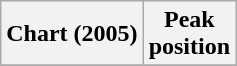<table class="wikitable plainrowheaders" style="text-align:center">
<tr>
<th scope="col">Chart (2005)</th>
<th scope="col">Peak<br> position</th>
</tr>
<tr>
</tr>
</table>
